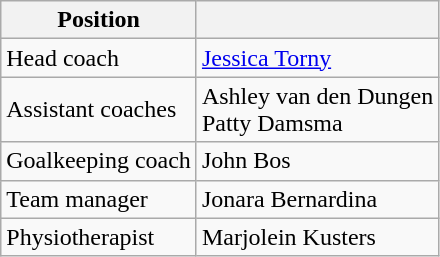<table class=wikitable>
<tr>
<th>Position</th>
<th></th>
</tr>
<tr>
<td>Head coach</td>
<td> <a href='#'>Jessica Torny</a></td>
</tr>
<tr>
<td>Assistant coaches</td>
<td> Ashley van den Dungen<br> Patty Damsma</td>
</tr>
<tr>
<td>Goalkeeping coach</td>
<td> John Bos</td>
</tr>
<tr>
<td>Team manager</td>
<td> Jonara Bernardina</td>
</tr>
<tr>
<td>Physiotherapist</td>
<td> Marjolein Kusters</td>
</tr>
</table>
